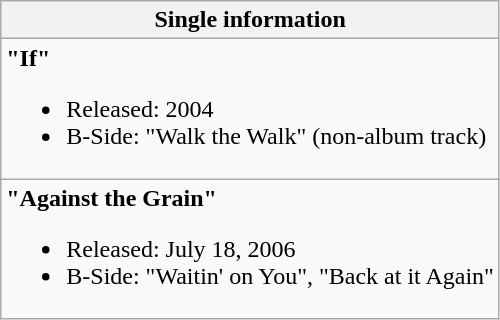<table class="wikitable">
<tr>
<th>Single information</th>
</tr>
<tr>
<td><strong>"If"</strong><br><ul><li>Released: 2004</li><li>B-Side: "Walk the Walk" (non-album track)</li></ul></td>
</tr>
<tr>
<td><strong>"Against the Grain"</strong><br><ul><li>Released: July 18, 2006</li><li>B-Side: "Waitin' on You", "Back at it Again"</li></ul></td>
</tr>
</table>
